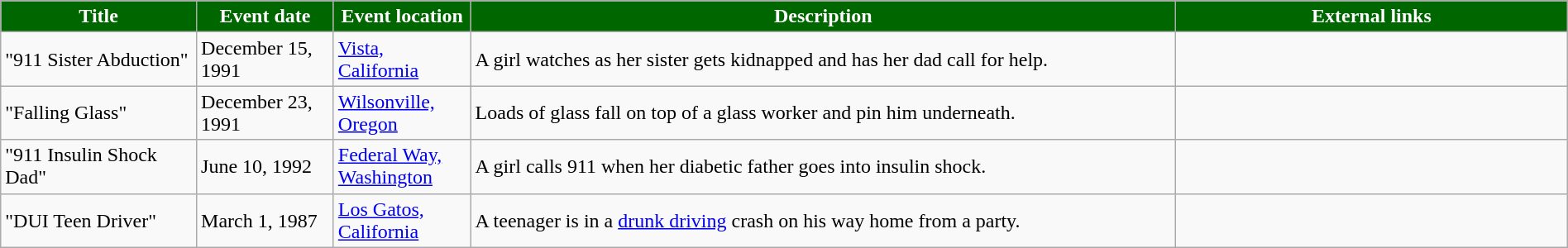<table class="wikitable" style="width: 100%;">
<tr>
<th style="background: #006600; color: #FFFFFF; width: 10%;">Title</th>
<th style="background: #006600; color: #FFFFFF; width: 7%;">Event date</th>
<th style="background: #006600; color: #FFFFFF; width: 7%;">Event location</th>
<th style="background: #006600; color: #FFFFFF; width: 36%;">Description</th>
<th style="background: #006600; color: #FFFFFF; width: 20%;">External links</th>
</tr>
<tr>
<td>"911 Sister Abduction"</td>
<td>December 15, 1991</td>
<td><a href='#'>Vista, California</a></td>
<td>A girl watches as her sister gets kidnapped and has her dad call for help.</td>
<td></td>
</tr>
<tr>
<td>"Falling Glass"</td>
<td>December 23, 1991</td>
<td><a href='#'>Wilsonville, Oregon</a></td>
<td>Loads of glass fall on top of a glass worker and pin him underneath.</td>
<td></td>
</tr>
<tr>
<td>"911 Insulin Shock Dad"</td>
<td>June 10, 1992</td>
<td><a href='#'>Federal Way, Washington</a></td>
<td>A girl calls 911 when her diabetic father goes into insulin shock.</td>
<td></td>
</tr>
<tr>
<td>"DUI Teen Driver"</td>
<td>March 1, 1987</td>
<td><a href='#'>Los Gatos, California</a></td>
<td>A teenager is in a <a href='#'>drunk driving</a> crash on his way home from a party.</td>
<td></td>
</tr>
</table>
